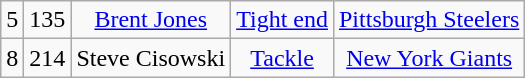<table class="wikitable" style="text-align:center">
<tr>
<td>5</td>
<td>135</td>
<td><a href='#'>Brent Jones</a></td>
<td><a href='#'>Tight end</a></td>
<td><a href='#'>Pittsburgh Steelers</a></td>
</tr>
<tr>
<td>8</td>
<td>214</td>
<td>Steve Cisowski</td>
<td><a href='#'>Tackle</a></td>
<td><a href='#'>New York Giants</a></td>
</tr>
</table>
